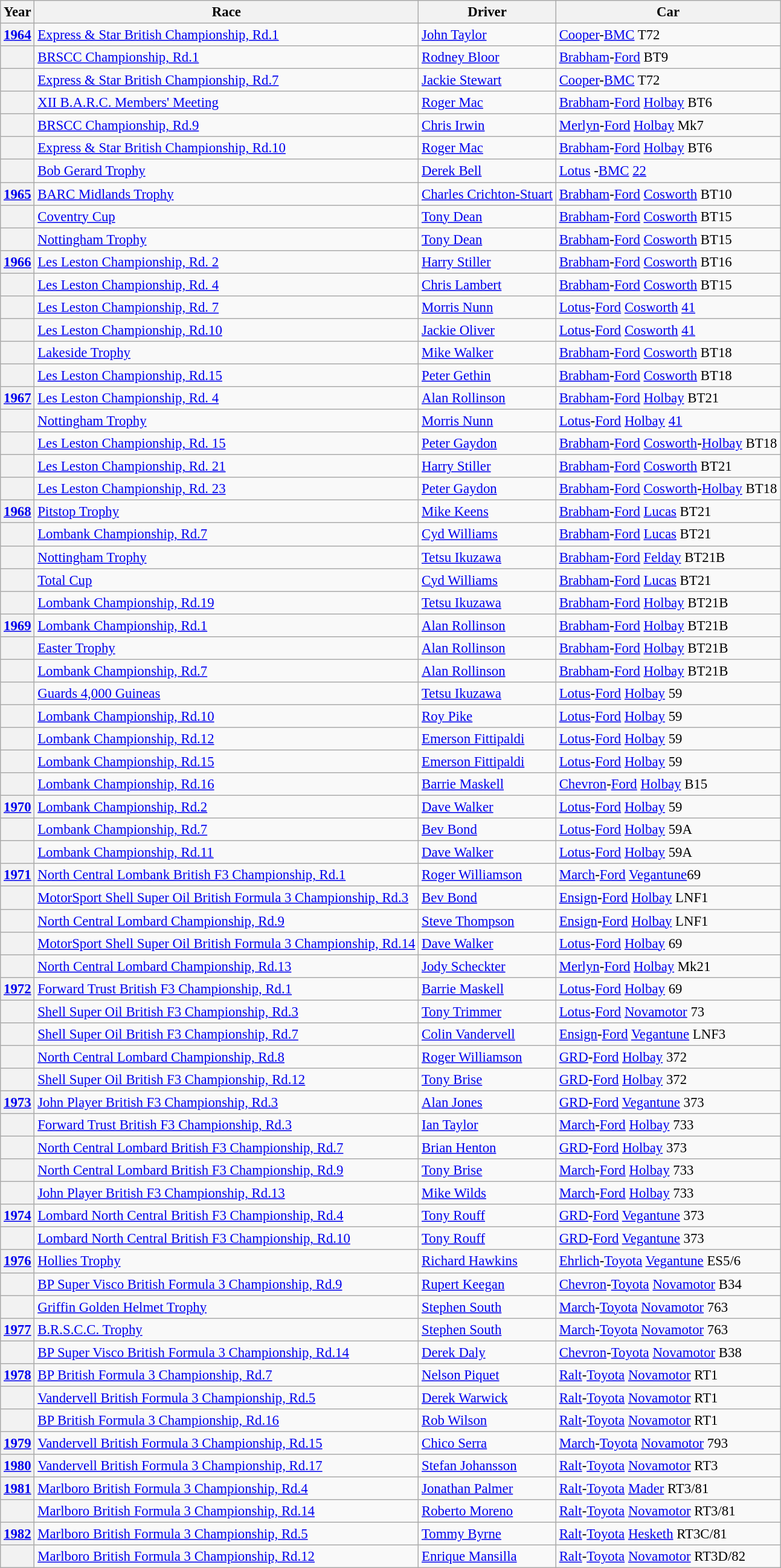<table class="wikitable" style="font-size: 95%;">
<tr>
<th>Year</th>
<th>Race</th>
<th>Driver</th>
<th>Car</th>
</tr>
<tr>
<th><a href='#'>1964</a></th>
<td><a href='#'>Express & Star British Championship, Rd.1</a></td>
<td> <a href='#'>John Taylor</a></td>
<td><a href='#'>Cooper</a>-<a href='#'>BMC</a> T72</td>
</tr>
<tr>
<th></th>
<td><a href='#'>BRSCC Championship, Rd.1</a></td>
<td> <a href='#'>Rodney Bloor</a></td>
<td><a href='#'>Brabham</a>-<a href='#'>Ford</a> BT9</td>
</tr>
<tr>
<th></th>
<td><a href='#'>Express & Star British Championship, Rd.7</a></td>
<td> <a href='#'>Jackie Stewart</a></td>
<td><a href='#'>Cooper</a>-<a href='#'>BMC</a> T72</td>
</tr>
<tr>
<th></th>
<td><a href='#'>XII B.A.R.C. Members' Meeting</a></td>
<td> <a href='#'>Roger Mac</a></td>
<td><a href='#'>Brabham</a>-<a href='#'>Ford</a> <a href='#'>Holbay</a> BT6</td>
</tr>
<tr>
<th></th>
<td><a href='#'>BRSCC Championship, Rd.9</a></td>
<td> <a href='#'>Chris Irwin</a></td>
<td><a href='#'>Merlyn</a>-<a href='#'>Ford</a> <a href='#'>Holbay</a> Mk7</td>
</tr>
<tr>
<th></th>
<td><a href='#'>Express & Star British Championship, Rd.10</a></td>
<td> <a href='#'>Roger Mac</a></td>
<td><a href='#'>Brabham</a>-<a href='#'>Ford</a> <a href='#'>Holbay</a> BT6</td>
</tr>
<tr>
<th></th>
<td><a href='#'>Bob Gerard Trophy</a></td>
<td> <a href='#'>Derek Bell</a></td>
<td><a href='#'>Lotus</a> -<a href='#'>BMC</a> <a href='#'>22</a></td>
</tr>
<tr>
<th><a href='#'>1965</a></th>
<td><a href='#'>BARC Midlands Trophy</a></td>
<td> <a href='#'>Charles Crichton-Stuart</a></td>
<td><a href='#'>Brabham</a>-<a href='#'>Ford</a> <a href='#'>Cosworth</a> BT10</td>
</tr>
<tr>
<th></th>
<td><a href='#'>Coventry Cup</a></td>
<td> <a href='#'>Tony Dean</a></td>
<td><a href='#'>Brabham</a>-<a href='#'>Ford</a> <a href='#'>Cosworth</a> BT15</td>
</tr>
<tr>
<th></th>
<td><a href='#'>Nottingham Trophy</a></td>
<td> <a href='#'>Tony Dean</a></td>
<td><a href='#'>Brabham</a>-<a href='#'>Ford</a> <a href='#'>Cosworth</a> BT15</td>
</tr>
<tr>
<th><a href='#'>1966</a></th>
<td><a href='#'>Les Leston Championship, Rd. 2</a></td>
<td> <a href='#'>Harry Stiller</a></td>
<td><a href='#'>Brabham</a>-<a href='#'>Ford</a> <a href='#'>Cosworth</a> BT16</td>
</tr>
<tr>
<th></th>
<td><a href='#'>Les Leston Championship, Rd. 4</a></td>
<td> <a href='#'>Chris Lambert</a></td>
<td><a href='#'>Brabham</a>-<a href='#'>Ford</a> <a href='#'>Cosworth</a> BT15</td>
</tr>
<tr>
<th></th>
<td><a href='#'>Les Leston Championship, Rd. 7</a></td>
<td> <a href='#'>Morris Nunn</a></td>
<td><a href='#'>Lotus</a>-<a href='#'>Ford</a> <a href='#'>Cosworth</a> <a href='#'>41</a></td>
</tr>
<tr>
<th></th>
<td><a href='#'>Les Leston Championship, Rd.10</a></td>
<td> <a href='#'>Jackie Oliver</a></td>
<td><a href='#'>Lotus</a>-<a href='#'>Ford</a> <a href='#'>Cosworth</a> <a href='#'>41</a></td>
</tr>
<tr>
<th></th>
<td><a href='#'>Lakeside Trophy</a></td>
<td> <a href='#'>Mike Walker</a></td>
<td><a href='#'>Brabham</a>-<a href='#'>Ford</a> <a href='#'>Cosworth</a> BT18</td>
</tr>
<tr>
<th></th>
<td><a href='#'>Les Leston Championship, Rd.15</a></td>
<td> <a href='#'>Peter Gethin</a></td>
<td><a href='#'>Brabham</a>-<a href='#'>Ford</a> <a href='#'>Cosworth</a> BT18</td>
</tr>
<tr>
<th><a href='#'>1967</a></th>
<td><a href='#'>Les Leston Championship, Rd. 4</a></td>
<td> <a href='#'>Alan Rollinson</a></td>
<td><a href='#'>Brabham</a>-<a href='#'>Ford</a> <a href='#'>Holbay</a> BT21</td>
</tr>
<tr>
<th></th>
<td><a href='#'>Nottingham Trophy</a></td>
<td> <a href='#'>Morris Nunn</a></td>
<td><a href='#'>Lotus</a>-<a href='#'>Ford</a> <a href='#'>Holbay</a> <a href='#'>41</a></td>
</tr>
<tr>
<th></th>
<td><a href='#'>Les Leston Championship, Rd. 15</a></td>
<td> <a href='#'>Peter Gaydon</a></td>
<td><a href='#'>Brabham</a>-<a href='#'>Ford</a> <a href='#'>Cosworth</a>-<a href='#'>Holbay</a> BT18</td>
</tr>
<tr>
<th></th>
<td><a href='#'>Les Leston Championship, Rd. 21</a></td>
<td> <a href='#'>Harry Stiller</a></td>
<td><a href='#'>Brabham</a>-<a href='#'>Ford</a> <a href='#'>Cosworth</a> BT21</td>
</tr>
<tr>
<th></th>
<td><a href='#'>Les Leston Championship, Rd. 23</a></td>
<td> <a href='#'>Peter Gaydon</a></td>
<td><a href='#'>Brabham</a>-<a href='#'>Ford</a> <a href='#'>Cosworth</a>-<a href='#'>Holbay</a> BT18</td>
</tr>
<tr>
<th><a href='#'>1968</a></th>
<td><a href='#'>Pitstop Trophy</a></td>
<td> <a href='#'>Mike Keens</a></td>
<td><a href='#'>Brabham</a>-<a href='#'>Ford</a> <a href='#'>Lucas</a> BT21</td>
</tr>
<tr>
<th></th>
<td><a href='#'>Lombank Championship, Rd.7</a></td>
<td> <a href='#'>Cyd Williams</a></td>
<td><a href='#'>Brabham</a>-<a href='#'>Ford</a> <a href='#'>Lucas</a> BT21</td>
</tr>
<tr>
<th></th>
<td><a href='#'>Nottingham Trophy</a></td>
<td> <a href='#'>Tetsu Ikuzawa</a></td>
<td><a href='#'>Brabham</a>-<a href='#'>Ford</a> <a href='#'>Felday</a> BT21B</td>
</tr>
<tr>
<th></th>
<td><a href='#'>Total Cup</a></td>
<td> <a href='#'>Cyd Williams</a></td>
<td><a href='#'>Brabham</a>-<a href='#'>Ford</a> <a href='#'>Lucas</a> BT21</td>
</tr>
<tr>
<th></th>
<td><a href='#'>Lombank Championship, Rd.19</a></td>
<td> <a href='#'>Tetsu Ikuzawa</a></td>
<td><a href='#'>Brabham</a>-<a href='#'>Ford</a> <a href='#'>Holbay</a> BT21B</td>
</tr>
<tr>
<th><a href='#'>1969</a></th>
<td><a href='#'>Lombank Championship, Rd.1</a></td>
<td> <a href='#'>Alan Rollinson</a></td>
<td><a href='#'>Brabham</a>-<a href='#'>Ford</a> <a href='#'>Holbay</a> BT21B</td>
</tr>
<tr>
<th></th>
<td><a href='#'>Easter Trophy</a></td>
<td> <a href='#'>Alan Rollinson</a></td>
<td><a href='#'>Brabham</a>-<a href='#'>Ford</a> <a href='#'>Holbay</a> BT21B</td>
</tr>
<tr>
<th></th>
<td><a href='#'>Lombank Championship, Rd.7</a></td>
<td> <a href='#'>Alan Rollinson</a></td>
<td><a href='#'>Brabham</a>-<a href='#'>Ford</a> <a href='#'>Holbay</a> BT21B</td>
</tr>
<tr>
<th></th>
<td><a href='#'>Guards 4,000 Guineas</a></td>
<td> <a href='#'>Tetsu Ikuzawa</a></td>
<td><a href='#'>Lotus</a>-<a href='#'>Ford</a> <a href='#'>Holbay</a> 59</td>
</tr>
<tr>
<th></th>
<td><a href='#'>Lombank Championship, Rd.10</a></td>
<td> <a href='#'>Roy Pike</a></td>
<td><a href='#'>Lotus</a>-<a href='#'>Ford</a> <a href='#'>Holbay</a> 59</td>
</tr>
<tr>
<th></th>
<td><a href='#'>Lombank Championship, Rd.12</a></td>
<td> <a href='#'>Emerson Fittipaldi</a></td>
<td><a href='#'>Lotus</a>-<a href='#'>Ford</a> <a href='#'>Holbay</a> 59</td>
</tr>
<tr>
<th></th>
<td><a href='#'>Lombank Championship, Rd.15</a></td>
<td> <a href='#'>Emerson Fittipaldi</a></td>
<td><a href='#'>Lotus</a>-<a href='#'>Ford</a> <a href='#'>Holbay</a> 59</td>
</tr>
<tr>
<th></th>
<td><a href='#'>Lombank Championship, Rd.16</a></td>
<td> <a href='#'>Barrie Maskell</a></td>
<td><a href='#'>Chevron</a>-<a href='#'>Ford</a> <a href='#'>Holbay</a> B15</td>
</tr>
<tr>
<th><a href='#'>1970</a></th>
<td><a href='#'>Lombank Championship, Rd.2</a></td>
<td> <a href='#'>Dave Walker</a></td>
<td><a href='#'>Lotus</a>-<a href='#'>Ford</a> <a href='#'>Holbay</a> 59</td>
</tr>
<tr>
<th></th>
<td><a href='#'>Lombank Championship, Rd.7</a></td>
<td> <a href='#'>Bev Bond</a></td>
<td><a href='#'>Lotus</a>-<a href='#'>Ford</a> <a href='#'>Holbay</a> 59A</td>
</tr>
<tr>
<th></th>
<td><a href='#'>Lombank Championship, Rd.11</a></td>
<td> <a href='#'>Dave Walker</a></td>
<td><a href='#'>Lotus</a>-<a href='#'>Ford</a> <a href='#'>Holbay</a> 59A</td>
</tr>
<tr>
<th><a href='#'>1971</a></th>
<td><a href='#'>North Central Lombank British F3 Championship, Rd.1</a></td>
<td> <a href='#'>Roger Williamson</a></td>
<td><a href='#'>March</a>-<a href='#'>Ford</a> <a href='#'>Vegantune</a>69</td>
</tr>
<tr>
<th></th>
<td><a href='#'>MotorSport Shell Super Oil British Formula 3 Championship, Rd.3</a></td>
<td> <a href='#'>Bev Bond</a></td>
<td><a href='#'>Ensign</a>-<a href='#'>Ford</a> <a href='#'>Holbay</a> LNF1</td>
</tr>
<tr>
<th></th>
<td><a href='#'>North Central Lombard Championship, Rd.9</a></td>
<td> <a href='#'>Steve Thompson</a></td>
<td><a href='#'>Ensign</a>-<a href='#'>Ford</a> <a href='#'>Holbay</a> LNF1</td>
</tr>
<tr>
<th></th>
<td><a href='#'>MotorSport Shell Super Oil British Formula 3 Championship, Rd.14</a></td>
<td> <a href='#'>Dave Walker</a></td>
<td><a href='#'>Lotus</a>-<a href='#'>Ford</a> <a href='#'>Holbay</a> 69</td>
</tr>
<tr>
<th></th>
<td><a href='#'>North Central Lombard Championship, Rd.13</a></td>
<td> <a href='#'>Jody Scheckter</a></td>
<td><a href='#'>Merlyn</a>-<a href='#'>Ford</a> <a href='#'>Holbay</a> Mk21</td>
</tr>
<tr>
<th><a href='#'>1972</a></th>
<td><a href='#'>Forward Trust British F3 Championship, Rd.1</a></td>
<td> <a href='#'>Barrie Maskell</a></td>
<td><a href='#'>Lotus</a>-<a href='#'>Ford</a> <a href='#'>Holbay</a> 69</td>
</tr>
<tr>
<th></th>
<td><a href='#'>Shell Super Oil British F3 Championship, Rd.3</a></td>
<td> <a href='#'>Tony Trimmer</a></td>
<td><a href='#'>Lotus</a>-<a href='#'>Ford</a> <a href='#'>Novamotor</a> 73</td>
</tr>
<tr>
<th></th>
<td><a href='#'>Shell Super Oil British F3 Championship, Rd.7</a></td>
<td> <a href='#'>Colin Vandervell</a></td>
<td><a href='#'>Ensign</a>-<a href='#'>Ford</a> <a href='#'>Vegantune</a> LNF3</td>
</tr>
<tr>
<th></th>
<td><a href='#'>North Central Lombard Championship, Rd.8</a></td>
<td> <a href='#'>Roger Williamson</a></td>
<td><a href='#'>GRD</a>-<a href='#'>Ford</a> <a href='#'>Holbay</a> 372</td>
</tr>
<tr>
<th></th>
<td><a href='#'>Shell Super Oil British F3 Championship, Rd.12</a></td>
<td> <a href='#'>Tony Brise</a></td>
<td><a href='#'>GRD</a>-<a href='#'>Ford</a> <a href='#'>Holbay</a> 372</td>
</tr>
<tr>
<th><a href='#'>1973</a></th>
<td><a href='#'>John Player British F3 Championship, Rd.3</a></td>
<td> <a href='#'>Alan Jones</a></td>
<td><a href='#'>GRD</a>-<a href='#'>Ford</a> <a href='#'>Vegantune</a> 373</td>
</tr>
<tr>
<th></th>
<td><a href='#'>Forward Trust British F3 Championship, Rd.3</a></td>
<td> <a href='#'>Ian Taylor</a></td>
<td><a href='#'>March</a>-<a href='#'>Ford</a> <a href='#'>Holbay</a> 733</td>
</tr>
<tr>
<th></th>
<td><a href='#'>North Central Lombard British F3 Championship, Rd.7</a></td>
<td> <a href='#'>Brian Henton</a></td>
<td><a href='#'>GRD</a>-<a href='#'>Ford</a> <a href='#'>Holbay</a> 373</td>
</tr>
<tr>
<th></th>
<td><a href='#'>North Central Lombard British F3 Championship, Rd.9</a></td>
<td> <a href='#'>Tony Brise</a></td>
<td><a href='#'>March</a>-<a href='#'>Ford</a> <a href='#'>Holbay</a> 733</td>
</tr>
<tr>
<th></th>
<td><a href='#'>John Player British F3 Championship, Rd.13</a></td>
<td> <a href='#'>Mike Wilds</a></td>
<td><a href='#'>March</a>-<a href='#'>Ford</a> <a href='#'>Holbay</a> 733</td>
</tr>
<tr>
<th><a href='#'>1974</a></th>
<td><a href='#'>Lombard North Central British F3 Championship, Rd.4</a></td>
<td> <a href='#'>Tony Rouff</a></td>
<td><a href='#'>GRD</a>-<a href='#'>Ford</a> <a href='#'>Vegantune</a> 373</td>
</tr>
<tr>
<th></th>
<td><a href='#'>Lombard North Central British F3 Championship, Rd.10</a></td>
<td> <a href='#'>Tony Rouff</a></td>
<td><a href='#'>GRD</a>-<a href='#'>Ford</a> <a href='#'>Vegantune</a> 373</td>
</tr>
<tr>
<th><a href='#'>1976</a></th>
<td><a href='#'>Hollies Trophy</a></td>
<td> <a href='#'>Richard Hawkins</a></td>
<td><a href='#'>Ehrlich</a>-<a href='#'>Toyota</a> <a href='#'>Vegantune</a> ES5/6</td>
</tr>
<tr>
<th></th>
<td><a href='#'>BP Super Visco British Formula 3 Championship, Rd.9</a></td>
<td> <a href='#'>Rupert Keegan</a></td>
<td><a href='#'>Chevron</a>-<a href='#'>Toyota</a> <a href='#'>Novamotor</a> B34</td>
</tr>
<tr>
<th></th>
<td><a href='#'>Griffin Golden Helmet Trophy</a></td>
<td> <a href='#'>Stephen South</a></td>
<td><a href='#'>March</a>-<a href='#'>Toyota</a> <a href='#'>Novamotor</a> 763</td>
</tr>
<tr>
<th><a href='#'>1977</a></th>
<td><a href='#'>B.R.S.C.C. Trophy</a></td>
<td> <a href='#'>Stephen South</a></td>
<td><a href='#'>March</a>-<a href='#'>Toyota</a> <a href='#'>Novamotor</a> 763</td>
</tr>
<tr>
<th></th>
<td><a href='#'>BP Super Visco British Formula 3 Championship, Rd.14</a></td>
<td> <a href='#'>Derek Daly</a></td>
<td><a href='#'>Chevron</a>-<a href='#'>Toyota</a> <a href='#'>Novamotor</a> B38</td>
</tr>
<tr>
<th><a href='#'>1978</a></th>
<td><a href='#'>BP British Formula 3 Championship, Rd.7</a></td>
<td> <a href='#'>Nelson Piquet</a></td>
<td><a href='#'>Ralt</a>-<a href='#'>Toyota</a> <a href='#'>Novamotor</a> RT1</td>
</tr>
<tr>
<th></th>
<td><a href='#'>Vandervell British Formula 3 Championship, Rd.5</a></td>
<td> <a href='#'>Derek Warwick</a></td>
<td><a href='#'>Ralt</a>-<a href='#'>Toyota</a> <a href='#'>Novamotor</a> RT1</td>
</tr>
<tr>
<th></th>
<td><a href='#'>BP British Formula 3 Championship, Rd.16</a></td>
<td> <a href='#'>Rob Wilson</a></td>
<td><a href='#'>Ralt</a>-<a href='#'>Toyota</a> <a href='#'>Novamotor</a> RT1</td>
</tr>
<tr>
<th><a href='#'>1979</a></th>
<td><a href='#'>Vandervell British Formula 3 Championship, Rd.15</a></td>
<td> <a href='#'>Chico Serra</a></td>
<td><a href='#'>March</a>-<a href='#'>Toyota</a> <a href='#'>Novamotor</a> 793</td>
</tr>
<tr>
<th><a href='#'>1980</a></th>
<td><a href='#'>Vandervell British Formula 3 Championship, Rd.17</a></td>
<td> <a href='#'>Stefan Johansson</a></td>
<td><a href='#'>Ralt</a>-<a href='#'>Toyota</a> <a href='#'>Novamotor</a> RT3</td>
</tr>
<tr>
<th><a href='#'>1981</a></th>
<td><a href='#'>Marlboro British Formula 3 Championship, Rd.4</a></td>
<td> <a href='#'>Jonathan Palmer</a></td>
<td><a href='#'>Ralt</a>-<a href='#'>Toyota</a> <a href='#'>Mader</a> RT3/81</td>
</tr>
<tr>
<th></th>
<td><a href='#'>Marlboro British Formula 3 Championship, Rd.14</a></td>
<td> <a href='#'>Roberto Moreno</a></td>
<td><a href='#'>Ralt</a>-<a href='#'>Toyota</a> <a href='#'>Novamotor</a> RT3/81</td>
</tr>
<tr>
<th><a href='#'>1982</a></th>
<td><a href='#'>Marlboro British Formula 3 Championship, Rd.5</a></td>
<td> <a href='#'>Tommy Byrne</a></td>
<td><a href='#'>Ralt</a>-<a href='#'>Toyota</a> <a href='#'>Hesketh</a> RT3C/81</td>
</tr>
<tr>
<th></th>
<td><a href='#'>Marlboro British Formula 3 Championship, Rd.12</a></td>
<td> <a href='#'>Enrique Mansilla</a></td>
<td><a href='#'>Ralt</a>-<a href='#'>Toyota</a> <a href='#'>Novamotor</a> RT3D/82</td>
</tr>
</table>
